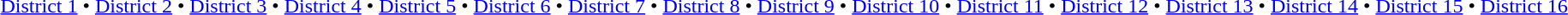<table id=toc class=toc summary=Contents>
<tr>
<td align=center><br><a href='#'>District 1</a> • <a href='#'>District 2</a> • <a href='#'>District 3</a> • <a href='#'>District 4</a> • <a href='#'>District 5</a> • <a href='#'>District 6</a> • <a href='#'>District 7</a> • <a href='#'>District 8</a> • <a href='#'>District 9</a> • <a href='#'>District 10</a> • <a href='#'>District 11</a> •
<a href='#'>District 12</a> • <a href='#'>District 13</a> • <a href='#'>District 14</a> •
<a href='#'>District 15</a> • <a href='#'>District 16</a></td>
</tr>
</table>
